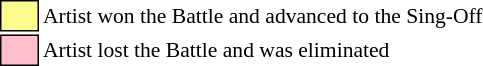<table class="toccolours" style="font-size: 90%; white-space: nowrap;">
<tr>
<td style="background-color:#fdfc8f; border: 1px solid black">      </td>
<td>Artist won the Battle and advanced to the Sing-Off</td>
</tr>
<tr>
<td style="background-color:pink; border: 1px solid black">      </td>
<td>Artist lost the Battle and was eliminated</td>
</tr>
</table>
